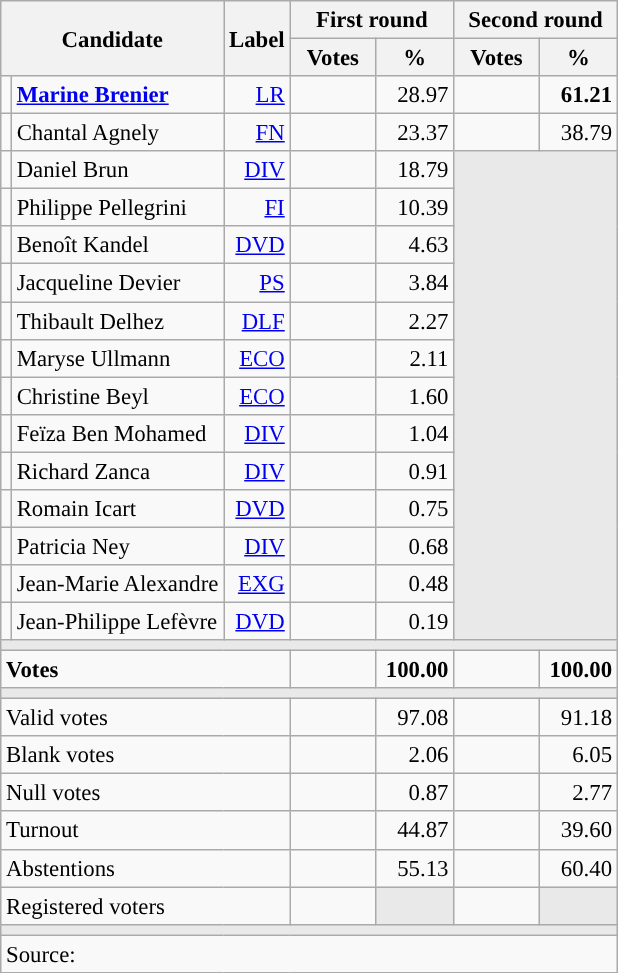<table class="wikitable" style="text-align:right;font-size:95%;">
<tr>
<th colspan="2" rowspan="2">Candidate</th>
<th rowspan="2">Label</th>
<th colspan="2">First round</th>
<th colspan="2">Second round</th>
</tr>
<tr>
<th style="width:50px;">Votes</th>
<th style="width:45px;">%</th>
<th style="width:50px;">Votes</th>
<th style="width:45px;">%</th>
</tr>
<tr>
<td style="color:inherit;background:"></td>
<td style="text-align:left;"><strong><a href='#'>Marine Brenier</a></strong></td>
<td><a href='#'>LR</a></td>
<td></td>
<td>28.97</td>
<td><strong></strong></td>
<td><strong>61.21</strong></td>
</tr>
<tr>
<td style="color:inherit;background:"></td>
<td style="text-align:left;">Chantal Agnely</td>
<td><a href='#'>FN</a></td>
<td></td>
<td>23.37</td>
<td></td>
<td>38.79</td>
</tr>
<tr>
<td style="color:inherit;background:"></td>
<td style="text-align:left;">Daniel Brun</td>
<td><a href='#'>DIV</a></td>
<td></td>
<td>18.79</td>
<td colspan="2" rowspan="13" style="background:#E9E9E9;"></td>
</tr>
<tr>
<td style="color:inherit;background:"></td>
<td style="text-align:left;">Philippe Pellegrini</td>
<td><a href='#'>FI</a></td>
<td></td>
<td>10.39</td>
</tr>
<tr>
<td style="color:inherit;background:"></td>
<td style="text-align:left;">Benoît Kandel</td>
<td><a href='#'>DVD</a></td>
<td></td>
<td>4.63</td>
</tr>
<tr>
<td style="color:inherit;background:"></td>
<td style="text-align:left;">Jacqueline Devier</td>
<td><a href='#'>PS</a></td>
<td></td>
<td>3.84</td>
</tr>
<tr>
<td style="color:inherit;background:"></td>
<td style="text-align:left;">Thibault Delhez</td>
<td><a href='#'>DLF</a></td>
<td></td>
<td>2.27</td>
</tr>
<tr>
<td style="color:inherit;background:"></td>
<td style="text-align:left;">Maryse Ullmann</td>
<td><a href='#'>ECO</a></td>
<td></td>
<td>2.11</td>
</tr>
<tr>
<td style="color:inherit;background:"></td>
<td style="text-align:left;">Christine Beyl</td>
<td><a href='#'>ECO</a></td>
<td></td>
<td>1.60</td>
</tr>
<tr>
<td style="color:inherit;background:"></td>
<td style="text-align:left;">Feïza Ben Mohamed</td>
<td><a href='#'>DIV</a></td>
<td></td>
<td>1.04</td>
</tr>
<tr>
<td style="color:inherit;background:"></td>
<td style="text-align:left;">Richard Zanca</td>
<td><a href='#'>DIV</a></td>
<td></td>
<td>0.91</td>
</tr>
<tr>
<td style="color:inherit;background:"></td>
<td style="text-align:left;">Romain Icart</td>
<td><a href='#'>DVD</a></td>
<td></td>
<td>0.75</td>
</tr>
<tr>
<td style="color:inherit;background:"></td>
<td style="text-align:left;">Patricia Ney</td>
<td><a href='#'>DIV</a></td>
<td></td>
<td>0.68</td>
</tr>
<tr>
<td style="color:inherit;background:"></td>
<td style="text-align:left;">Jean-Marie Alexandre</td>
<td><a href='#'>EXG</a></td>
<td></td>
<td>0.48</td>
</tr>
<tr>
<td style="color:inherit;background:"></td>
<td style="text-align:left;">Jean-Philippe Lefèvre</td>
<td><a href='#'>DVD</a></td>
<td></td>
<td>0.19</td>
</tr>
<tr>
<td colspan="7" style="background:#E9E9E9;"></td>
</tr>
<tr style="font-weight:bold;">
<td colspan="3" style="text-align:left;">Votes</td>
<td></td>
<td>100.00</td>
<td></td>
<td>100.00</td>
</tr>
<tr>
<td colspan="7" style="background:#E9E9E9;"></td>
</tr>
<tr>
<td colspan="3" style="text-align:left;">Valid votes</td>
<td></td>
<td>97.08</td>
<td></td>
<td>91.18</td>
</tr>
<tr>
<td colspan="3" style="text-align:left;">Blank votes</td>
<td></td>
<td>2.06</td>
<td></td>
<td>6.05</td>
</tr>
<tr>
<td colspan="3" style="text-align:left;">Null votes</td>
<td></td>
<td>0.87</td>
<td></td>
<td>2.77</td>
</tr>
<tr>
<td colspan="3" style="text-align:left;">Turnout</td>
<td></td>
<td>44.87</td>
<td></td>
<td>39.60</td>
</tr>
<tr>
<td colspan="3" style="text-align:left;">Abstentions</td>
<td></td>
<td>55.13</td>
<td></td>
<td>60.40</td>
</tr>
<tr>
<td colspan="3" style="text-align:left;">Registered voters</td>
<td></td>
<td style="background:#E9E9E9;"></td>
<td></td>
<td style="background:#E9E9E9;"></td>
</tr>
<tr>
<td colspan="7" style="background:#E9E9E9;"></td>
</tr>
<tr>
<td colspan="7" style="text-align:left;">Source: </td>
</tr>
</table>
